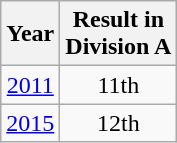<table class="wikitable" style="text-align:center">
<tr>
<th>Year</th>
<th>Result in<br>Division A</th>
</tr>
<tr>
<td><a href='#'>2011</a></td>
<td>11th</td>
</tr>
<tr>
<td><a href='#'>2015</a></td>
<td>12th</td>
</tr>
</table>
